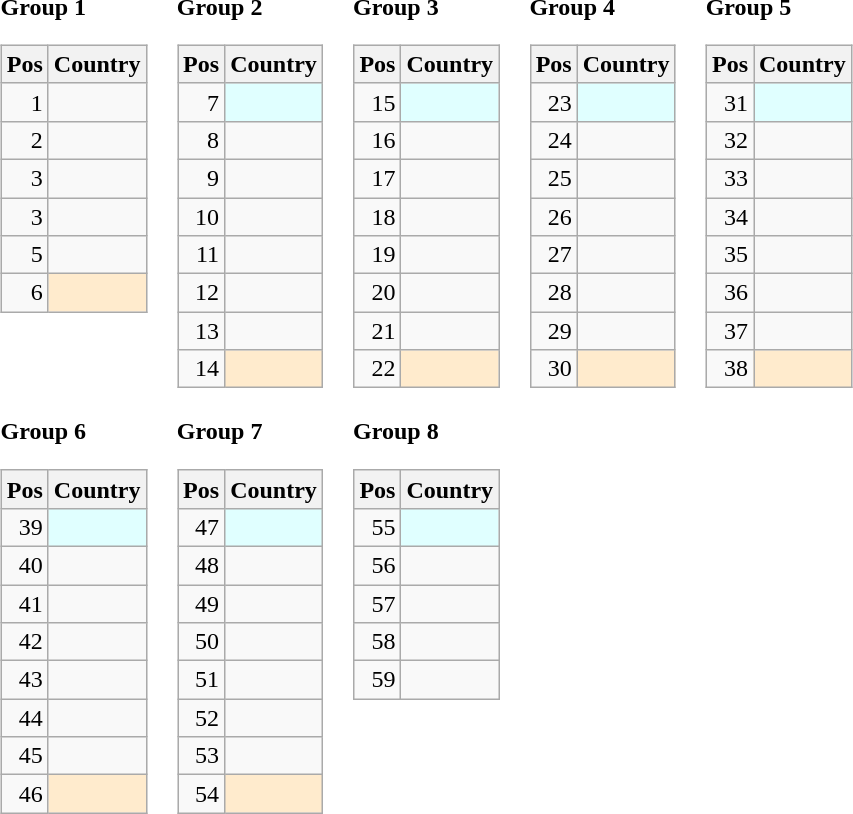<table>
<tr>
<td valign=top><strong>Group 1</strong><br><table class="wikitable" style="text-align:right;">
<tr>
<th>Pos</th>
<th>Country</th>
</tr>
<tr>
<td>1</td>
<td align="left"></td>
</tr>
<tr>
<td>2</td>
<td align="left"></td>
</tr>
<tr>
<td>3</td>
<td align="left"></td>
</tr>
<tr>
<td>3</td>
<td align="left"></td>
</tr>
<tr>
<td>5</td>
<td align="left"></td>
</tr>
<tr>
<td>6</td>
<td style="background:#FFEBCD;" align="left"></td>
</tr>
</table>
</td>
<td><strong>Group 2</strong><br><table class="wikitable" style="text-align:right;">
<tr>
<th>Pos</th>
<th>Country</th>
</tr>
<tr>
<td>7</td>
<td style="background:#E0FFFF;" align="left"></td>
</tr>
<tr>
<td>8</td>
<td align="left"></td>
</tr>
<tr>
<td>9</td>
<td align="left"></td>
</tr>
<tr>
<td>10</td>
<td align="left"></td>
</tr>
<tr>
<td>11</td>
<td align="left"></td>
</tr>
<tr>
<td>12</td>
<td align="left"></td>
</tr>
<tr>
<td>13</td>
<td align="left"></td>
</tr>
<tr>
<td>14</td>
<td style="background:#FFEBCD;" align="left"></td>
</tr>
</table>
</td>
<td valign=top><strong>Group 3</strong><br><table class="wikitable" style="text-align:right;">
<tr>
<th>Pos</th>
<th>Country</th>
</tr>
<tr>
<td>15</td>
<td style="background:#E0FFFF;" align="left"></td>
</tr>
<tr>
<td>16</td>
<td align="left"></td>
</tr>
<tr>
<td>17</td>
<td align="left"></td>
</tr>
<tr>
<td>18</td>
<td align="left"></td>
</tr>
<tr>
<td>19</td>
<td align="left"></td>
</tr>
<tr>
<td>20</td>
<td align="left"></td>
</tr>
<tr>
<td>21</td>
<td align="left"></td>
</tr>
<tr>
<td>22</td>
<td style="background:#FFEBCD;" align="left"></td>
</tr>
</table>
</td>
<td valign=top><strong>Group 4</strong><br><table class="wikitable" style="text-align:right;">
<tr>
<th>Pos</th>
<th>Country</th>
</tr>
<tr>
<td>23</td>
<td style="background:#E0FFFF;" align="left"></td>
</tr>
<tr>
<td>24</td>
<td align="left"></td>
</tr>
<tr>
<td>25</td>
<td align="left"></td>
</tr>
<tr>
<td>26</td>
<td align="left"></td>
</tr>
<tr>
<td>27</td>
<td align="left"></td>
</tr>
<tr>
<td>28</td>
<td align="left"></td>
</tr>
<tr>
<td>29</td>
<td align="left"></td>
</tr>
<tr>
<td>30</td>
<td style="background:#FFEBCD;" align="left"></td>
</tr>
</table>
</td>
<td valign=top><strong>Group 5</strong><br><table class="wikitable" style="text-align: right;">
<tr>
<th>Pos</th>
<th>Country</th>
</tr>
<tr>
<td>31</td>
<td style="background:#E0FFFF;" align="left"></td>
</tr>
<tr>
<td>32</td>
<td align="left"></td>
</tr>
<tr>
<td>33</td>
<td align="left"></td>
</tr>
<tr>
<td>34</td>
<td align="left"></td>
</tr>
<tr>
<td>35</td>
<td align="left"></td>
</tr>
<tr>
<td>36</td>
<td align="left"></td>
</tr>
<tr>
<td>37</td>
<td align="left"></td>
</tr>
<tr>
<td>38</td>
<td style="background:#FFEBCD;" align="left"></td>
</tr>
</table>
</td>
</tr>
<tr>
<td valign=top><strong>Group 6</strong><br><table class="wikitable" style="text-align:right;">
<tr>
<th>Pos</th>
<th>Country</th>
</tr>
<tr>
<td>39</td>
<td style="background:#E0FFFF;" align="left"></td>
</tr>
<tr>
<td>40</td>
<td align="left"></td>
</tr>
<tr>
<td>41</td>
<td align="left"></td>
</tr>
<tr>
<td>42</td>
<td align="left"></td>
</tr>
<tr>
<td>43</td>
<td align="left"></td>
</tr>
<tr>
<td>44</td>
<td align="left"></td>
</tr>
<tr>
<td>45</td>
<td align="left"></td>
</tr>
<tr>
<td>46</td>
<td style="background:#FFEBCD;" align="left"></td>
</tr>
</table>
</td>
<td valign=top><strong>Group 7</strong><br><table class="wikitable" style="text-align: right;">
<tr>
<th>Pos</th>
<th>Country</th>
</tr>
<tr>
<td>47</td>
<td style="background:#E0FFFF;" align="left"></td>
</tr>
<tr>
<td>48</td>
<td align="left"></td>
</tr>
<tr>
<td>49</td>
<td align="left"></td>
</tr>
<tr>
<td>50</td>
<td align="left"></td>
</tr>
<tr>
<td>51</td>
<td align="left"></td>
</tr>
<tr>
<td>52</td>
<td align="left"></td>
</tr>
<tr>
<td>53</td>
<td align="left"></td>
</tr>
<tr>
<td>54</td>
<td style="background:#FFEBCD;" align="left"></td>
</tr>
</table>
</td>
<td valign=top><strong>Group 8</strong><br><table class="wikitable" style="text-align: right;">
<tr>
<th>Pos</th>
<th>Country</th>
</tr>
<tr>
<td>55</td>
<td style="background:#E0FFFF;" align="left"></td>
</tr>
<tr>
<td>56</td>
<td align="left"></td>
</tr>
<tr>
<td>57</td>
<td align="left"></td>
</tr>
<tr>
<td>58</td>
<td align="left"></td>
</tr>
<tr>
<td>59</td>
<td align="left"></td>
</tr>
</table>
</td>
</tr>
</table>
